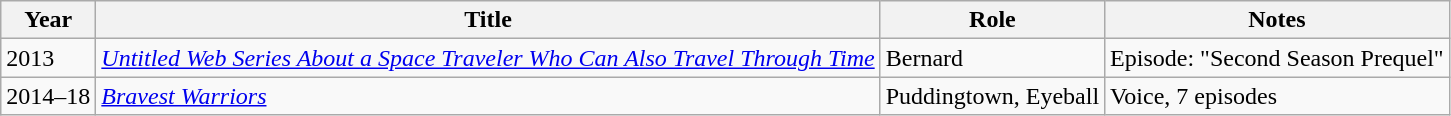<table class="wikitable sortable">
<tr>
<th>Year</th>
<th>Title</th>
<th>Role</th>
<th>Notes</th>
</tr>
<tr>
<td>2013</td>
<td><em><a href='#'>Untitled Web Series About a Space Traveler Who Can Also Travel Through Time</a></em></td>
<td>Bernard</td>
<td>Episode: "Second Season Prequel"</td>
</tr>
<tr>
<td>2014–18</td>
<td><em><a href='#'>Bravest Warriors</a></em></td>
<td>Puddingtown, Eyeball</td>
<td>Voice, 7 episodes</td>
</tr>
</table>
